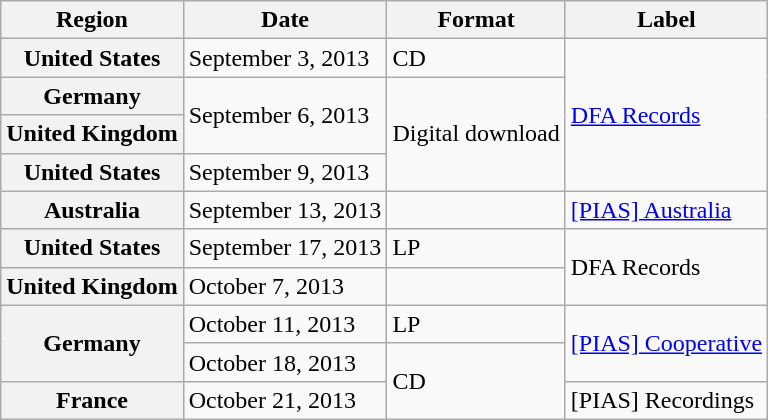<table class="wikitable plainrowheaders">
<tr>
<th scope="col">Region</th>
<th scope="col">Date</th>
<th scope="col">Format</th>
<th scope="col">Label</th>
</tr>
<tr>
<th scope="row">United States</th>
<td>September 3, 2013</td>
<td>CD</td>
<td rowspan="4"><a href='#'>DFA Records</a></td>
</tr>
<tr>
<th scope="row">Germany</th>
<td rowspan="2">September 6, 2013</td>
<td rowspan="3">Digital download</td>
</tr>
<tr>
<th scope="row">United Kingdom</th>
</tr>
<tr>
<th scope="row">United States</th>
<td>September 9, 2013</td>
</tr>
<tr>
<th scope="row">Australia</th>
<td>September 13, 2013</td>
<td></td>
<td><a href='#'>[PIAS] Australia</a></td>
</tr>
<tr>
<th scope="row">United States</th>
<td>September 17, 2013</td>
<td>LP</td>
<td rowspan="2">DFA Records</td>
</tr>
<tr>
<th scope="row">United Kingdom</th>
<td>October 7, 2013</td>
<td></td>
</tr>
<tr>
<th scope="row" rowspan="2">Germany</th>
<td>October 11, 2013</td>
<td>LP</td>
<td rowspan="2"><a href='#'>[PIAS] Cooperative</a></td>
</tr>
<tr>
<td>October 18, 2013</td>
<td rowspan="2">CD</td>
</tr>
<tr>
<th scope="row">France</th>
<td>October 21, 2013</td>
<td>[PIAS] Recordings</td>
</tr>
</table>
